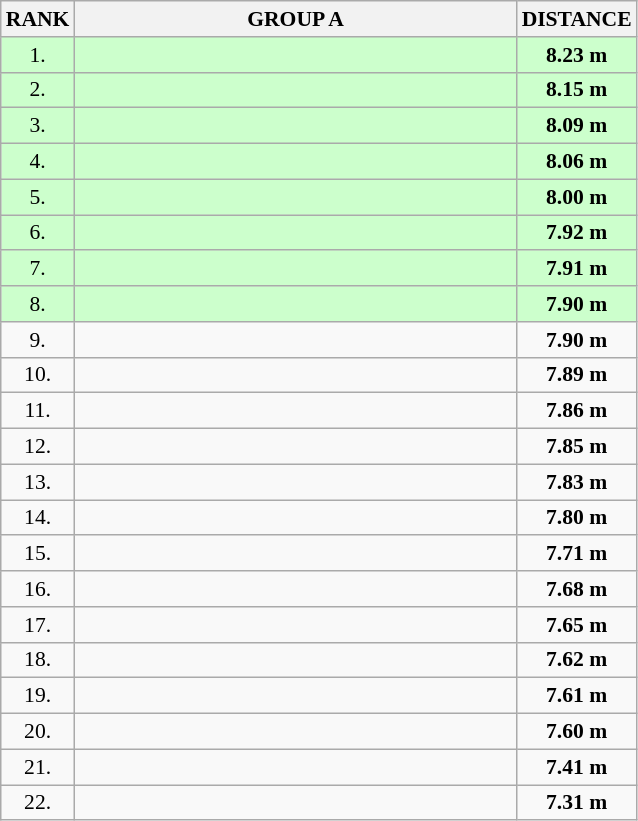<table class="wikitable" style="border-collapse: collapse; font-size: 90%;">
<tr>
<th>RANK</th>
<th style="width: 20em">GROUP A</th>
<th style="width: 5em">DISTANCE</th>
</tr>
<tr style="background:#ccffcc;">
<td align="center">1.</td>
<td></td>
<td align="center"><strong>8.23 m</strong></td>
</tr>
<tr style="background:#ccffcc;">
<td align="center">2.</td>
<td></td>
<td align="center"><strong>8.15 m</strong></td>
</tr>
<tr style="background:#ccffcc;">
<td align="center">3.</td>
<td></td>
<td align="center"><strong>8.09 m</strong></td>
</tr>
<tr style="background:#ccffcc;">
<td align="center">4.</td>
<td></td>
<td align="center"><strong>8.06 m</strong></td>
</tr>
<tr style="background:#ccffcc;">
<td align="center">5.</td>
<td></td>
<td align="center"><strong>8.00 m</strong></td>
</tr>
<tr style="background:#ccffcc;">
<td align="center">6.</td>
<td></td>
<td align="center"><strong>7.92 m</strong></td>
</tr>
<tr style="background:#ccffcc;">
<td align="center">7.</td>
<td></td>
<td align="center"><strong>7.91 m</strong></td>
</tr>
<tr style="background:#ccffcc;">
<td align="center">8.</td>
<td></td>
<td align="center"><strong>7.90 m</strong></td>
</tr>
<tr>
<td align="center">9.</td>
<td></td>
<td align="center"><strong>7.90 m</strong></td>
</tr>
<tr>
<td align="center">10.</td>
<td></td>
<td align="center"><strong>7.89 m</strong></td>
</tr>
<tr>
<td align="center">11.</td>
<td></td>
<td align="center"><strong>7.86 m</strong></td>
</tr>
<tr>
<td align="center">12.</td>
<td></td>
<td align="center"><strong>7.85 m</strong></td>
</tr>
<tr>
<td align="center">13.</td>
<td></td>
<td align="center"><strong>7.83 m</strong></td>
</tr>
<tr>
<td align="center">14.</td>
<td></td>
<td align="center"><strong>7.80 m</strong></td>
</tr>
<tr>
<td align="center">15.</td>
<td></td>
<td align="center"><strong>7.71 m</strong></td>
</tr>
<tr>
<td align="center">16.</td>
<td></td>
<td align="center"><strong>7.68 m</strong></td>
</tr>
<tr>
<td align="center">17.</td>
<td></td>
<td align="center"><strong>7.65 m</strong></td>
</tr>
<tr>
<td align="center">18.</td>
<td></td>
<td align="center"><strong>7.62 m</strong></td>
</tr>
<tr>
<td align="center">19.</td>
<td></td>
<td align="center"><strong>7.61 m</strong></td>
</tr>
<tr>
<td align="center">20.</td>
<td></td>
<td align="center"><strong>7.60 m</strong></td>
</tr>
<tr>
<td align="center">21.</td>
<td></td>
<td align="center"><strong>7.41 m</strong></td>
</tr>
<tr>
<td align="center">22.</td>
<td></td>
<td align="center"><strong>7.31 m</strong></td>
</tr>
</table>
